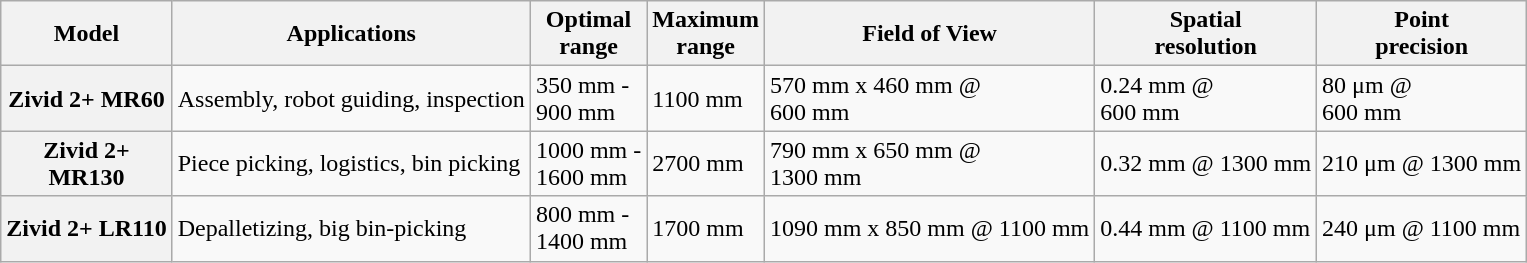<table class="wikitable">
<tr>
<th>Model</th>
<th>Applications</th>
<th>Optimal<br>range</th>
<th>Maximum<br>range</th>
<th>Field of View</th>
<th>Spatial<br>resolution</th>
<th>Point<br>precision</th>
</tr>
<tr>
<th>Zivid 2+ MR60</th>
<td>Assembly, robot guiding, inspection</td>
<td>350 mm -<br>900 mm</td>
<td>1100 mm</td>
<td>570 mm x 460 mm @<br>600 mm</td>
<td>0.24 mm @<br>600 mm</td>
<td>80 μm @<br>600 mm</td>
</tr>
<tr>
<th>Zivid 2+<br>MR130</th>
<td>Piece picking, logistics, bin picking</td>
<td>1000 mm -<br>1600 mm</td>
<td>2700 mm</td>
<td>790 mm x 650 mm @<br>1300 mm</td>
<td>0.32 mm @ 1300 mm</td>
<td>210 μm @ 1300 mm</td>
</tr>
<tr>
<th>Zivid 2+ LR110</th>
<td>Depalletizing, big bin-picking</td>
<td>800 mm -<br>1400 mm</td>
<td>1700 mm</td>
<td>1090 mm x 850 mm @ 1100 mm</td>
<td>0.44 mm @ 1100 mm</td>
<td>240 μm @ 1100 mm</td>
</tr>
</table>
